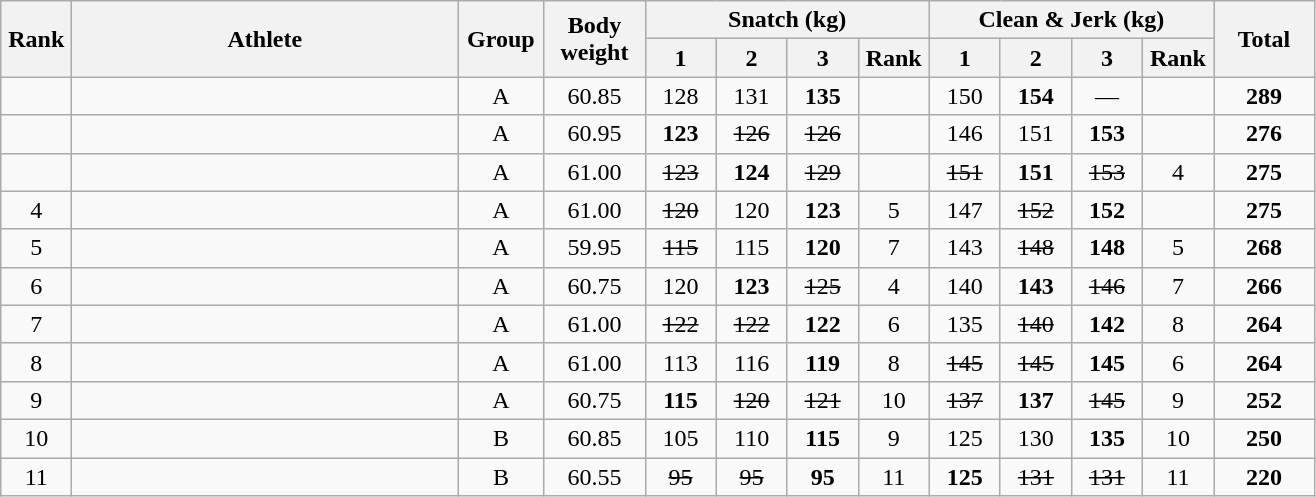<table class = "wikitable" style="text-align:center;">
<tr>
<th rowspan=2 width=40>Rank</th>
<th rowspan=2 width=250>Athlete</th>
<th rowspan=2 width=50>Group</th>
<th rowspan=2 width=60>Body weight</th>
<th colspan=4>Snatch (kg)</th>
<th colspan=4>Clean & Jerk (kg)</th>
<th rowspan=2 width=60>Total</th>
</tr>
<tr>
<th width=40>1</th>
<th width=40>2</th>
<th width=40>3</th>
<th width=40>Rank</th>
<th width=40>1</th>
<th width=40>2</th>
<th width=40>3</th>
<th width=40>Rank</th>
</tr>
<tr>
<td></td>
<td align=left></td>
<td>A</td>
<td>60.85</td>
<td>128</td>
<td>131</td>
<td><strong>135</strong></td>
<td></td>
<td>150</td>
<td><strong>154</strong></td>
<td>—</td>
<td></td>
<td><strong>289</strong></td>
</tr>
<tr>
<td></td>
<td align=left></td>
<td>A</td>
<td>60.95</td>
<td><strong>123</strong></td>
<td><s>126</s></td>
<td><s>126</s></td>
<td></td>
<td>146</td>
<td>151</td>
<td><strong>153</strong></td>
<td></td>
<td><strong>276</strong></td>
</tr>
<tr>
<td></td>
<td align=left></td>
<td>A</td>
<td>61.00</td>
<td><s>123</s></td>
<td><strong>124</strong></td>
<td><s>129</s></td>
<td></td>
<td><s>151</s></td>
<td><strong>151</strong></td>
<td><s>153</s></td>
<td>4</td>
<td><strong>275</strong></td>
</tr>
<tr>
<td>4</td>
<td align=left></td>
<td>A</td>
<td>61.00</td>
<td><s>120</s></td>
<td>120</td>
<td><strong>123</strong></td>
<td>5</td>
<td>147</td>
<td><s>152</s></td>
<td><strong>152</strong></td>
<td></td>
<td><strong>275</strong></td>
</tr>
<tr>
<td>5</td>
<td align=left></td>
<td>A</td>
<td>59.95</td>
<td><s>115</s></td>
<td>115</td>
<td><strong>120</strong></td>
<td>7</td>
<td>143</td>
<td><s>148</s></td>
<td><strong>148</strong></td>
<td>5</td>
<td><strong>268</strong></td>
</tr>
<tr>
<td>6</td>
<td align=left></td>
<td>A</td>
<td>60.75</td>
<td>120</td>
<td><strong>123</strong></td>
<td><s>125</s></td>
<td>4</td>
<td>140</td>
<td><strong>143</strong></td>
<td><s>146</s></td>
<td>7</td>
<td><strong>266</strong></td>
</tr>
<tr>
<td>7</td>
<td align=left></td>
<td>A</td>
<td>61.00</td>
<td><s>122</s></td>
<td><s>122</s></td>
<td><strong>122</strong></td>
<td>6</td>
<td>135</td>
<td><s>140</s></td>
<td><strong>142</strong></td>
<td>8</td>
<td><strong>264</strong></td>
</tr>
<tr>
<td>8</td>
<td align=left></td>
<td>A</td>
<td>61.00</td>
<td>113</td>
<td>116</td>
<td><strong>119</strong></td>
<td>8</td>
<td><s>145</s></td>
<td><s>145</s></td>
<td><strong>145</strong></td>
<td>6</td>
<td><strong>264</strong></td>
</tr>
<tr>
<td>9</td>
<td align=left></td>
<td>A</td>
<td>60.75</td>
<td><strong>115</strong></td>
<td><s>120</s></td>
<td><s>121</s></td>
<td>10</td>
<td><s>137</s></td>
<td><strong>137</strong></td>
<td><s>145</s></td>
<td>9</td>
<td><strong>252</strong></td>
</tr>
<tr>
<td>10</td>
<td align=left></td>
<td>B</td>
<td>60.85</td>
<td>105</td>
<td>110</td>
<td><strong>115</strong></td>
<td>9</td>
<td>125</td>
<td>130</td>
<td><strong>135</strong></td>
<td>10</td>
<td><strong>250</strong></td>
</tr>
<tr>
<td>11</td>
<td align=left></td>
<td>B</td>
<td>60.55</td>
<td><s>95</s></td>
<td><s>95</s></td>
<td><strong>95</strong></td>
<td>11</td>
<td><strong>125</strong></td>
<td><s>131</s></td>
<td><s>131</s></td>
<td>11</td>
<td><strong>220</strong></td>
</tr>
</table>
